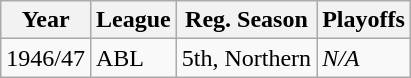<table class="wikitable">
<tr>
<th>Year</th>
<th>League</th>
<th>Reg. Season</th>
<th>Playoffs</th>
</tr>
<tr>
<td>1946/47</td>
<td>ABL</td>
<td>5th, Northern</td>
<td><em>N/A</em></td>
</tr>
</table>
